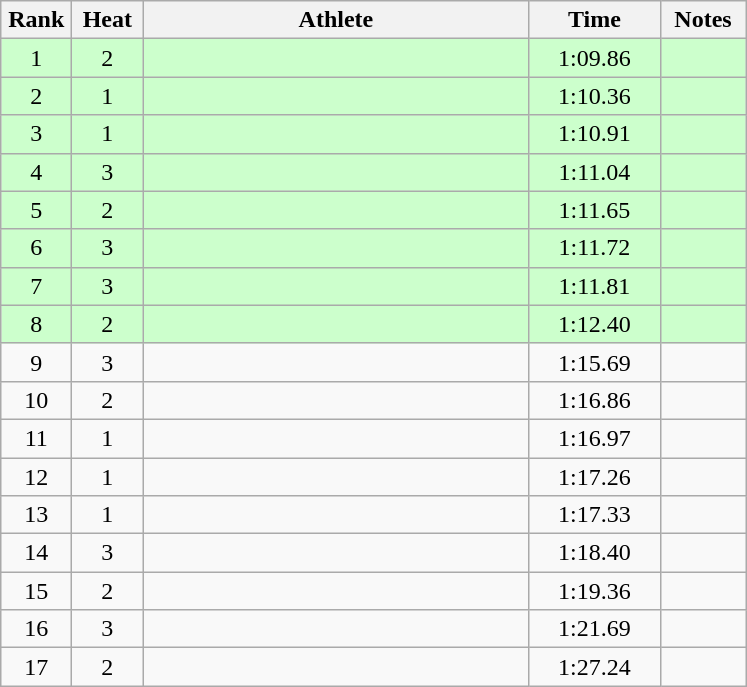<table class="wikitable" style="text-align:center">
<tr>
<th width=40>Rank</th>
<th width=40>Heat</th>
<th width=250>Athlete</th>
<th width=80>Time</th>
<th width=50>Notes</th>
</tr>
<tr bgcolor="ccffcc">
<td>1</td>
<td>2</td>
<td align=left></td>
<td>1:09.86</td>
<td></td>
</tr>
<tr bgcolor="ccffcc">
<td>2</td>
<td>1</td>
<td align=left></td>
<td>1:10.36</td>
<td></td>
</tr>
<tr bgcolor="ccffcc">
<td>3</td>
<td>1</td>
<td align=left></td>
<td>1:10.91</td>
<td></td>
</tr>
<tr bgcolor="ccffcc">
<td>4</td>
<td>3</td>
<td align=left></td>
<td>1:11.04</td>
<td></td>
</tr>
<tr bgcolor="ccffcc">
<td>5</td>
<td>2</td>
<td align=left></td>
<td>1:11.65</td>
<td></td>
</tr>
<tr bgcolor="ccffcc">
<td>6</td>
<td>3</td>
<td align=left></td>
<td>1:11.72</td>
<td></td>
</tr>
<tr bgcolor="ccffcc">
<td>7</td>
<td>3</td>
<td align=left></td>
<td>1:11.81</td>
<td></td>
</tr>
<tr bgcolor="ccffcc">
<td>8</td>
<td>2</td>
<td align=left></td>
<td>1:12.40</td>
<td></td>
</tr>
<tr>
<td>9</td>
<td>3</td>
<td align=left></td>
<td>1:15.69</td>
<td></td>
</tr>
<tr>
<td>10</td>
<td>2</td>
<td align=left></td>
<td>1:16.86</td>
<td></td>
</tr>
<tr>
<td>11</td>
<td>1</td>
<td align=left></td>
<td>1:16.97</td>
<td></td>
</tr>
<tr>
<td>12</td>
<td>1</td>
<td align=left></td>
<td>1:17.26</td>
<td></td>
</tr>
<tr>
<td>13</td>
<td>1</td>
<td align=left></td>
<td>1:17.33</td>
<td></td>
</tr>
<tr>
<td>14</td>
<td>3</td>
<td align=left></td>
<td>1:18.40</td>
<td></td>
</tr>
<tr>
<td>15</td>
<td>2</td>
<td align=left></td>
<td>1:19.36</td>
<td></td>
</tr>
<tr>
<td>16</td>
<td>3</td>
<td align=left></td>
<td>1:21.69</td>
<td></td>
</tr>
<tr>
<td>17</td>
<td>2</td>
<td align=left></td>
<td>1:27.24</td>
<td></td>
</tr>
</table>
